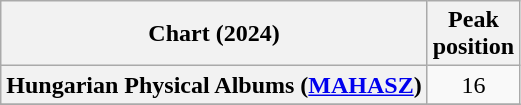<table class="wikitable plainrowheaders">
<tr>
<th>Chart (2024)</th>
<th>Peak<br>position</th>
</tr>
<tr>
<th scope="row">Hungarian Physical Albums (<a href='#'>MAHASZ</a>)</th>
<td align="center">16</td>
</tr>
<tr>
</tr>
</table>
